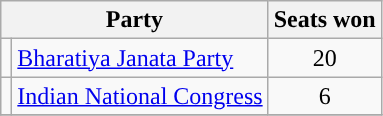<table class="wikitable">
<tr>
<th colspan=2>Party</th>
<th>Seats won</th>
</tr>
<tr>
<td></td>
<td><a href='#'>Bharatiya Janata Party</a></td>
<td style="text-align:center">20</td>
</tr>
<tr>
<td></td>
<td><a href='#'>Indian National Congress</a></td>
<td style="text-align:center">6</td>
</tr>
<tr>
</tr>
</table>
